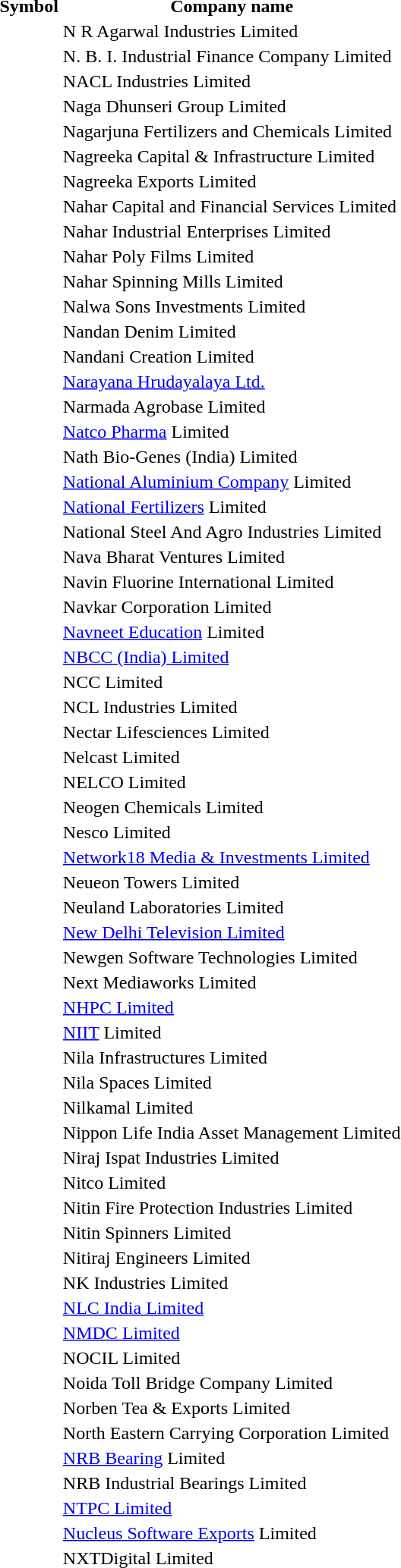<table style="background:transparent;">
<tr>
<th>Symbol</th>
<th>Company name</th>
</tr>
<tr>
<td></td>
<td>N R Agarwal Industries Limited</td>
</tr>
<tr>
<td></td>
<td>N. B. I. Industrial Finance Company Limited</td>
</tr>
<tr>
<td></td>
<td>NACL Industries Limited</td>
</tr>
<tr>
<td></td>
<td>Naga Dhunseri Group Limited</td>
</tr>
<tr>
<td></td>
<td>Nagarjuna Fertilizers and Chemicals Limited</td>
</tr>
<tr>
<td></td>
<td>Nagreeka Capital & Infrastructure Limited</td>
</tr>
<tr>
<td></td>
<td>Nagreeka Exports Limited</td>
</tr>
<tr>
<td></td>
<td>Nahar Capital and Financial Services Limited</td>
</tr>
<tr>
<td></td>
<td>Nahar Industrial Enterprises Limited</td>
</tr>
<tr>
<td></td>
<td>Nahar Poly Films Limited</td>
</tr>
<tr>
<td></td>
<td>Nahar Spinning Mills Limited</td>
</tr>
<tr>
<td></td>
<td>Nalwa Sons Investments Limited</td>
</tr>
<tr>
<td></td>
<td>Nandan Denim Limited</td>
</tr>
<tr>
<td></td>
<td>Nandani Creation Limited</td>
</tr>
<tr>
<td></td>
<td><a href='#'>Narayana Hrudayalaya Ltd.</a></td>
</tr>
<tr>
<td></td>
<td>Narmada Agrobase Limited</td>
</tr>
<tr>
<td></td>
<td><a href='#'>Natco Pharma</a> Limited</td>
</tr>
<tr>
<td></td>
<td>Nath Bio-Genes (India) Limited</td>
</tr>
<tr>
<td></td>
<td><a href='#'>National Aluminium Company</a> Limited</td>
</tr>
<tr>
<td></td>
<td><a href='#'>National Fertilizers</a> Limited</td>
</tr>
<tr>
<td></td>
<td>National Steel And Agro Industries Limited</td>
</tr>
<tr>
<td></td>
<td>Nava Bharat Ventures Limited</td>
</tr>
<tr>
<td></td>
<td>Navin Fluorine International Limited</td>
</tr>
<tr>
<td></td>
<td>Navkar Corporation Limited</td>
</tr>
<tr>
<td></td>
<td><a href='#'>Navneet Education</a> Limited</td>
</tr>
<tr>
<td></td>
<td><a href='#'>NBCC (India) Limited</a></td>
</tr>
<tr>
<td></td>
<td>NCC Limited</td>
</tr>
<tr>
<td></td>
<td>NCL Industries Limited</td>
</tr>
<tr>
<td></td>
<td>Nectar Lifesciences Limited</td>
</tr>
<tr>
<td></td>
<td>Nelcast Limited</td>
</tr>
<tr>
<td></td>
<td>NELCO Limited</td>
</tr>
<tr>
<td></td>
<td>Neogen Chemicals Limited</td>
</tr>
<tr>
<td></td>
<td>Nesco Limited</td>
</tr>
<tr>
<td></td>
<td><a href='#'>Network18 Media & Investments Limited</a></td>
</tr>
<tr>
<td></td>
<td>Neueon Towers Limited</td>
</tr>
<tr>
<td></td>
<td>Neuland Laboratories Limited</td>
</tr>
<tr>
<td></td>
<td><a href='#'>New Delhi Television Limited</a></td>
</tr>
<tr>
<td></td>
<td>Newgen Software Technologies Limited</td>
</tr>
<tr>
<td></td>
<td>Next Mediaworks Limited</td>
</tr>
<tr>
<td></td>
<td><a href='#'>NHPC Limited</a></td>
</tr>
<tr>
<td></td>
<td><a href='#'>NIIT</a> Limited</td>
</tr>
<tr>
<td></td>
<td>Nila Infrastructures Limited</td>
</tr>
<tr>
<td></td>
<td>Nila Spaces Limited</td>
</tr>
<tr>
<td></td>
<td>Nilkamal Limited</td>
</tr>
<tr>
<td></td>
<td>Nippon Life India Asset Management Limited</td>
</tr>
<tr>
<td></td>
<td>Niraj Ispat Industries Limited</td>
</tr>
<tr>
<td></td>
<td>Nitco Limited</td>
</tr>
<tr>
<td></td>
<td>Nitin Fire Protection Industries Limited</td>
</tr>
<tr>
<td></td>
<td>Nitin Spinners Limited</td>
</tr>
<tr>
<td></td>
<td>Nitiraj Engineers Limited</td>
</tr>
<tr>
<td></td>
<td>NK Industries Limited</td>
</tr>
<tr>
<td></td>
<td><a href='#'>NLC India Limited</a></td>
</tr>
<tr>
<td></td>
<td><a href='#'>NMDC Limited</a></td>
</tr>
<tr>
<td></td>
<td>NOCIL Limited</td>
</tr>
<tr>
<td></td>
<td>Noida Toll Bridge Company Limited</td>
</tr>
<tr>
<td></td>
<td>Norben Tea & Exports Limited</td>
</tr>
<tr>
<td></td>
<td>North Eastern Carrying Corporation Limited</td>
</tr>
<tr>
<td></td>
<td><a href='#'>NRB Bearing</a> Limited</td>
</tr>
<tr>
<td></td>
<td>NRB Industrial Bearings Limited</td>
</tr>
<tr>
<td></td>
<td><a href='#'>NTPC Limited</a></td>
</tr>
<tr>
<td></td>
<td><a href='#'>Nucleus Software Exports</a> Limited</td>
</tr>
<tr>
<td></td>
<td>NXTDigital Limited</td>
</tr>
<tr>
</tr>
</table>
